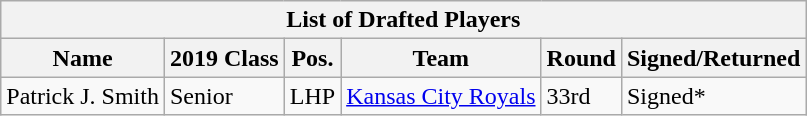<table class="wikitable collapsible">
<tr>
<th colspan="7">List of Drafted Players</th>
</tr>
<tr>
<th>Name</th>
<th>2019 Class</th>
<th>Pos.</th>
<th>Team</th>
<th>Round</th>
<th>Signed/Returned</th>
</tr>
<tr>
<td>Patrick J. Smith</td>
<td>Senior</td>
<td>LHP</td>
<td><a href='#'>Kansas City Royals</a></td>
<td>33rd</td>
<td>Signed*</td>
</tr>
</table>
